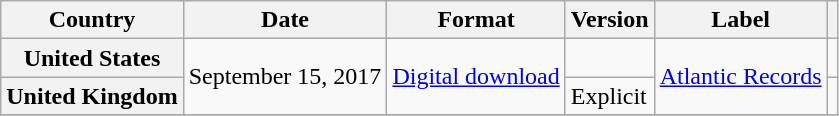<table class="wikitable sortable plainrowheaders">
<tr>
<th scope="col">Country</th>
<th scope="col">Date</th>
<th scope="col">Format</th>
<th scope="col">Version</th>
<th scope="col">Label</th>
<th scope="col"></th>
</tr>
<tr>
<th scope="row">United States</th>
<td rowspan="2">September 15, 2017</td>
<td rowspan="2"><a href='#'>Digital download</a></td>
<td></td>
<td rowspan="2"><a href='#'>Atlantic Records</a></td>
<td></td>
</tr>
<tr>
<th scope="row">United Kingdom</th>
<td>Explicit</td>
<td></td>
</tr>
<tr>
</tr>
</table>
